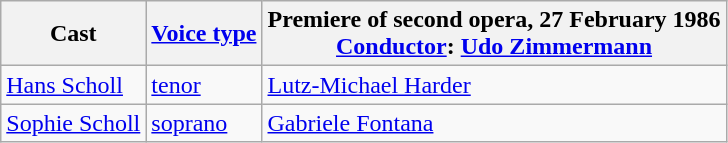<table class="wikitable">
<tr>
<th>Cast</th>
<th><a href='#'>Voice type</a></th>
<th>Premiere of second opera, 27 February 1986<br><a href='#'>Conductor</a>: <a href='#'>Udo Zimmermann</a></th>
</tr>
<tr>
<td><a href='#'>Hans Scholl</a></td>
<td><a href='#'>tenor</a></td>
<td><a href='#'>Lutz-Michael Harder</a></td>
</tr>
<tr>
<td><a href='#'>Sophie Scholl</a></td>
<td><a href='#'>soprano</a></td>
<td><a href='#'>Gabriele Fontana</a></td>
</tr>
</table>
